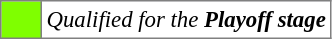<table bgcolor="#f7f8ff" cellpadding="3" cellspacing="0" border="1" style="font-size: 95%; border: gray solid 1px; border-collapse: collapse;text-align:center;">
<tr>
<td style="background: #7fff00;" width="20"></td>
<td bgcolor="#ffffff" align="left"><em>Qualified for the <strong>Playoff stage</strong> </em></td>
</tr>
</table>
